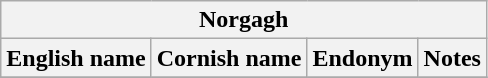<table class="wikitable sortable">
<tr>
<th colspan="24"> Norgagh</th>
</tr>
<tr>
<th>English name</th>
<th>Cornish name</th>
<th>Endonym</th>
<th>Notes</th>
</tr>
<tr>
</tr>
</table>
